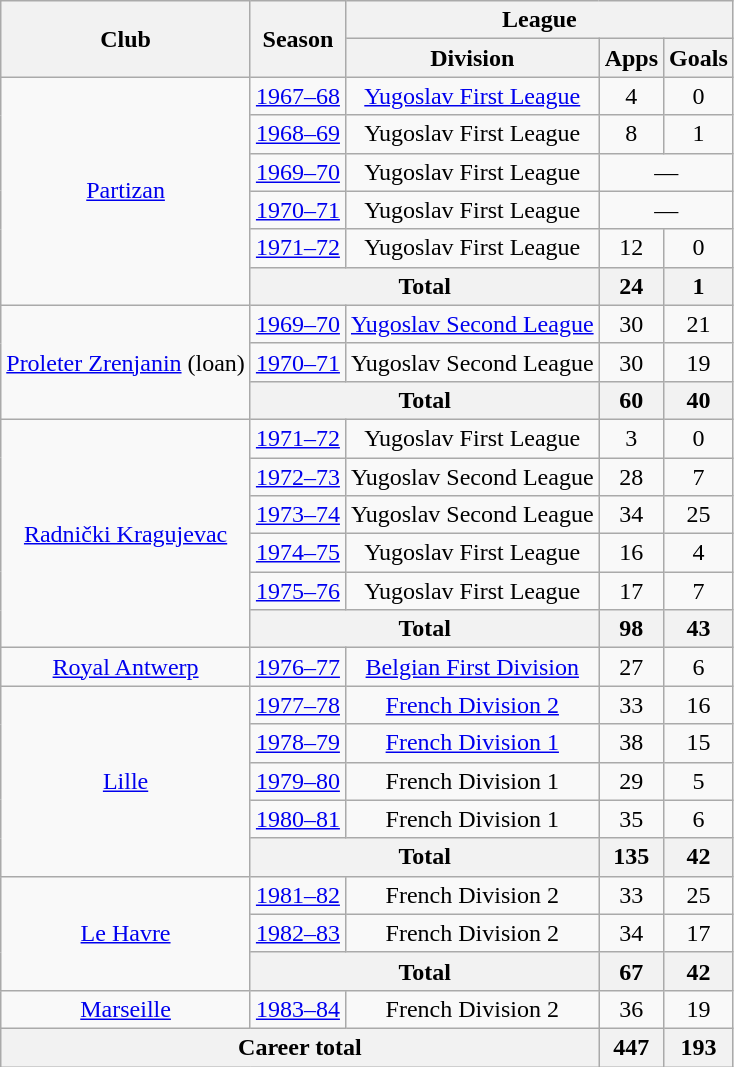<table class="wikitable" style="text-align:center">
<tr>
<th rowspan="2">Club</th>
<th rowspan="2">Season</th>
<th colspan="3">League</th>
</tr>
<tr>
<th>Division</th>
<th>Apps</th>
<th>Goals</th>
</tr>
<tr>
<td rowspan="6"><a href='#'>Partizan</a></td>
<td><a href='#'>1967–68</a></td>
<td><a href='#'>Yugoslav First League</a></td>
<td>4</td>
<td>0</td>
</tr>
<tr>
<td><a href='#'>1968–69</a></td>
<td>Yugoslav First League</td>
<td>8</td>
<td>1</td>
</tr>
<tr>
<td><a href='#'>1969–70</a></td>
<td>Yugoslav First League</td>
<td colspan="2">—</td>
</tr>
<tr>
<td><a href='#'>1970–71</a></td>
<td>Yugoslav First League</td>
<td colspan="2">—</td>
</tr>
<tr>
<td><a href='#'>1971–72</a></td>
<td>Yugoslav First League</td>
<td>12</td>
<td>0</td>
</tr>
<tr>
<th colspan="2">Total</th>
<th>24</th>
<th>1</th>
</tr>
<tr>
<td rowspan="3"><a href='#'>Proleter Zrenjanin</a> (loan)</td>
<td><a href='#'>1969–70</a></td>
<td><a href='#'>Yugoslav Second League</a></td>
<td>30</td>
<td>21</td>
</tr>
<tr>
<td><a href='#'>1970–71</a></td>
<td>Yugoslav Second League</td>
<td>30</td>
<td>19</td>
</tr>
<tr>
<th colspan="2">Total</th>
<th>60</th>
<th>40</th>
</tr>
<tr>
<td rowspan="6"><a href='#'>Radnički Kragujevac</a></td>
<td><a href='#'>1971–72</a></td>
<td>Yugoslav First League</td>
<td>3</td>
<td>0</td>
</tr>
<tr>
<td><a href='#'>1972–73</a></td>
<td>Yugoslav Second League</td>
<td>28</td>
<td>7</td>
</tr>
<tr>
<td><a href='#'>1973–74</a></td>
<td>Yugoslav Second League</td>
<td>34</td>
<td>25</td>
</tr>
<tr>
<td><a href='#'>1974–75</a></td>
<td>Yugoslav First League</td>
<td>16</td>
<td>4</td>
</tr>
<tr>
<td><a href='#'>1975–76</a></td>
<td>Yugoslav First League</td>
<td>17</td>
<td>7</td>
</tr>
<tr>
<th colspan="2">Total</th>
<th>98</th>
<th>43</th>
</tr>
<tr>
<td><a href='#'>Royal Antwerp</a></td>
<td><a href='#'>1976–77</a></td>
<td><a href='#'>Belgian First Division</a></td>
<td>27</td>
<td>6</td>
</tr>
<tr>
<td rowspan="5"><a href='#'>Lille</a></td>
<td><a href='#'>1977–78</a></td>
<td><a href='#'>French Division 2</a></td>
<td>33</td>
<td>16</td>
</tr>
<tr>
<td><a href='#'>1978–79</a></td>
<td><a href='#'>French Division 1</a></td>
<td>38</td>
<td>15</td>
</tr>
<tr>
<td><a href='#'>1979–80</a></td>
<td>French Division 1</td>
<td>29</td>
<td>5</td>
</tr>
<tr>
<td><a href='#'>1980–81</a></td>
<td>French Division 1</td>
<td>35</td>
<td>6</td>
</tr>
<tr>
<th colspan="2">Total</th>
<th>135</th>
<th>42</th>
</tr>
<tr>
<td rowspan="3"><a href='#'>Le Havre</a></td>
<td><a href='#'>1981–82</a></td>
<td>French Division 2</td>
<td>33</td>
<td>25</td>
</tr>
<tr>
<td><a href='#'>1982–83</a></td>
<td>French Division 2</td>
<td>34</td>
<td>17</td>
</tr>
<tr>
<th colspan="2">Total</th>
<th>67</th>
<th>42</th>
</tr>
<tr>
<td><a href='#'>Marseille</a></td>
<td><a href='#'>1983–84</a></td>
<td>French Division 2</td>
<td>36</td>
<td>19</td>
</tr>
<tr>
<th colspan="3">Career total</th>
<th>447</th>
<th>193</th>
</tr>
</table>
